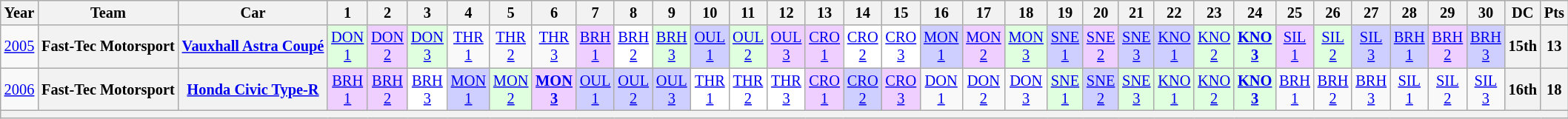<table class="wikitable" style="text-align:center; font-size:85%">
<tr>
<th>Year</th>
<th>Team</th>
<th>Car</th>
<th>1</th>
<th>2</th>
<th>3</th>
<th>4</th>
<th>5</th>
<th>6</th>
<th>7</th>
<th>8</th>
<th>9</th>
<th>10</th>
<th>11</th>
<th>12</th>
<th>13</th>
<th>14</th>
<th>15</th>
<th>16</th>
<th>17</th>
<th>18</th>
<th>19</th>
<th>20</th>
<th>21</th>
<th>22</th>
<th>23</th>
<th>24</th>
<th>25</th>
<th>26</th>
<th>27</th>
<th>28</th>
<th>29</th>
<th>30</th>
<th>DC</th>
<th>Pts</th>
</tr>
<tr>
<td><a href='#'>2005</a></td>
<th nowrap>Fast-Tec Motorsport</th>
<th nowrap><a href='#'>Vauxhall Astra Coupé</a></th>
<td style="background:#DFFFDF;"><a href='#'>DON<br>1</a><br></td>
<td style="background:#EFCFFF;"><a href='#'>DON<br>2</a><br></td>
<td style="background:#DFFFDF;"><a href='#'>DON<br>3</a><br></td>
<td><a href='#'>THR<br>1</a></td>
<td><a href='#'>THR<br>2</a></td>
<td><a href='#'>THR<br>3</a></td>
<td style="background:#EFCFFF;"><a href='#'>BRH<br>1</a><br></td>
<td style="background:#FFFFFF;"><a href='#'>BRH<br>2</a><br></td>
<td style="background:#DFFFDF;"><a href='#'>BRH<br>3</a><br></td>
<td style="background:#CFCFFF;"><a href='#'>OUL<br>1</a><br></td>
<td style="background:#DFFFDF;"><a href='#'>OUL<br>2</a><br></td>
<td style="background:#EFCFFF;"><a href='#'>OUL<br>3</a><br></td>
<td style="background:#EFCFFF;"><a href='#'>CRO<br>1</a><br></td>
<td style="background:#FFFFFF;"><a href='#'>CRO<br>2</a><br></td>
<td style="background:#FFFFFF;"><a href='#'>CRO<br>3</a><br></td>
<td style="background:#CFCFFF;"><a href='#'>MON<br>1</a><br></td>
<td style="background:#EFCFFF;"><a href='#'>MON<br>2</a><br></td>
<td style="background:#DFFFDF;"><a href='#'>MON<br>3</a><br></td>
<td style="background:#CFCFFF;"><a href='#'>SNE<br>1</a><br></td>
<td style="background:#EFCFFF;"><a href='#'>SNE<br>2</a><br></td>
<td style="background:#CFCFFF;"><a href='#'>SNE<br>3</a><br></td>
<td style="background:#CFCFFF;"><a href='#'>KNO<br>1</a><br></td>
<td style="background:#DFFFDF;"><a href='#'>KNO<br>2</a><br></td>
<td style="background:#DFFFDF;"><strong><a href='#'>KNO<br>3</a></strong><br></td>
<td style="background:#EFCFFF;"><a href='#'>SIL<br>1</a><br></td>
<td style="background:#DFFFDF;"><a href='#'>SIL<br>2</a><br></td>
<td style="background:#CFCFFF;"><a href='#'>SIL<br>3</a><br></td>
<td style="background:#CFCFFF;"><a href='#'>BRH<br>1</a><br></td>
<td style="background:#EFCFFF;"><a href='#'>BRH<br>2</a><br></td>
<td style="background:#CFCFFF;"><a href='#'>BRH<br>3</a><br></td>
<th>15th</th>
<th>13</th>
</tr>
<tr>
<td><a href='#'>2006</a></td>
<th nowrap>Fast-Tec Motorsport</th>
<th nowrap><a href='#'>Honda Civic Type-R</a></th>
<td style="background:#EFCFFF;"><a href='#'>BRH<br>1</a><br></td>
<td style="background:#EFCFFF;"><a href='#'>BRH<br>2</a><br></td>
<td style="background:#FFFFFF;"><a href='#'>BRH<br>3</a><br></td>
<td style="background:#CFCFFF;"><a href='#'>MON<br>1</a><br></td>
<td style="background:#DFFFDF;"><a href='#'>MON<br>2</a><br></td>
<td style="background:#EFCFFF;"><strong><a href='#'>MON<br>3</a></strong><br></td>
<td style="background:#CFCFFF;"><a href='#'>OUL<br>1</a><br></td>
<td style="background:#CFCFFF;"><a href='#'>OUL<br>2</a><br></td>
<td style="background:#CFCFFF;"><a href='#'>OUL<br>3</a><br></td>
<td style="background:#FFFFFF;"><a href='#'>THR<br>1</a><br></td>
<td style="background:#FFFFFF;"><a href='#'>THR<br>2</a><br></td>
<td style="background:#FFFFFF;"><a href='#'>THR<br>3</a><br></td>
<td style="background:#EFCFFF;"><a href='#'>CRO<br>1</a><br></td>
<td style="background:#CFCFFF;"><a href='#'>CRO<br>2</a><br></td>
<td style="background:#EFCFFF;"><a href='#'>CRO<br>3</a><br></td>
<td><a href='#'>DON<br>1</a></td>
<td><a href='#'>DON<br>2</a></td>
<td><a href='#'>DON<br>3</a></td>
<td style="background:#DFFFDF;"><a href='#'>SNE<br>1</a><br></td>
<td style="background:#CFCFFF;"><a href='#'>SNE<br>2</a><br></td>
<td style="background:#DFFFDF;"><a href='#'>SNE<br>3</a><br></td>
<td style="background:#DFFFDF;"><a href='#'>KNO<br>1</a><br></td>
<td style="background:#DFFFDF;"><a href='#'>KNO<br>2</a><br></td>
<td style="background:#DFFFDF;"><strong><a href='#'>KNO<br>3</a></strong><br></td>
<td><a href='#'>BRH<br>1</a></td>
<td><a href='#'>BRH<br>2</a></td>
<td><a href='#'>BRH<br>3</a></td>
<td><a href='#'>SIL<br>1</a></td>
<td><a href='#'>SIL<br>2</a></td>
<td><a href='#'>SIL<br>3</a></td>
<th>16th</th>
<th>18</th>
</tr>
<tr>
<th colspan="35"></th>
</tr>
</table>
